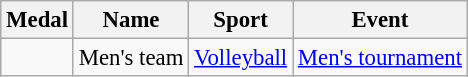<table class="wikitable sortable" style="font-size: 95%;">
<tr>
<th>Medal</th>
<th>Name</th>
<th>Sport</th>
<th>Event</th>
</tr>
<tr>
<td></td>
<td>Men's team</td>
<td><a href='#'>Volleyball</a></td>
<td><a href='#'>Men's tournament</a></td>
</tr>
</table>
